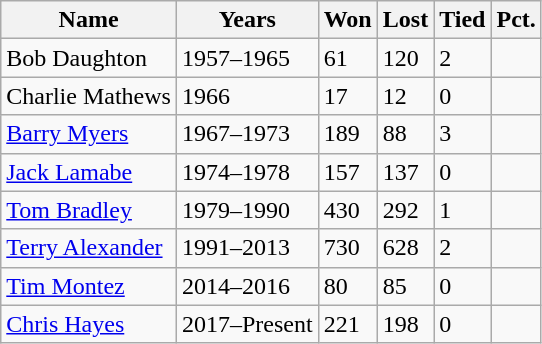<table class="wikitable sortable">
<tr>
<th>Name</th>
<th>Years</th>
<th>Won</th>
<th>Lost</th>
<th>Tied</th>
<th>Pct.</th>
</tr>
<tr>
<td>Bob Daughton</td>
<td>1957–1965</td>
<td>61</td>
<td>120</td>
<td>2</td>
<td></td>
</tr>
<tr>
<td>Charlie Mathews</td>
<td>1966</td>
<td>17</td>
<td>12</td>
<td>0</td>
<td></td>
</tr>
<tr>
<td><a href='#'>Barry Myers</a></td>
<td>1967–1973</td>
<td>189</td>
<td>88</td>
<td>3</td>
<td></td>
</tr>
<tr>
<td><a href='#'>Jack Lamabe</a></td>
<td>1974–1978</td>
<td>157</td>
<td>137</td>
<td>0</td>
<td></td>
</tr>
<tr>
<td><a href='#'>Tom Bradley</a></td>
<td>1979–1990</td>
<td>430</td>
<td>292</td>
<td>1</td>
<td></td>
</tr>
<tr>
<td><a href='#'>Terry Alexander</a></td>
<td>1991–2013</td>
<td>730</td>
<td>628</td>
<td>2</td>
<td></td>
</tr>
<tr>
<td><a href='#'>Tim Montez</a></td>
<td>2014–2016</td>
<td>80</td>
<td>85</td>
<td>0</td>
<td></td>
</tr>
<tr>
<td><a href='#'>Chris Hayes</a></td>
<td>2017–Present</td>
<td>221</td>
<td>198</td>
<td>0</td>
<td></td>
</tr>
</table>
